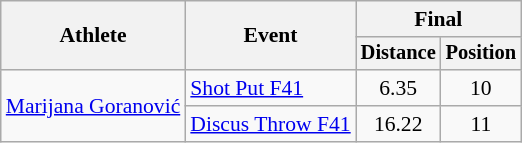<table class=wikitable style="font-size:90%">
<tr>
<th rowspan="2">Athlete</th>
<th rowspan="2">Event</th>
<th colspan="2">Final</th>
</tr>
<tr style="font-size:95%">
<th>Distance</th>
<th>Position</th>
</tr>
<tr align=center>
<td rowspan=2><a href='#'>Marijana Goranović</a></td>
<td align=left><a href='#'>Shot Put F41</a></td>
<td>6.35</td>
<td>10</td>
</tr>
<tr align=center>
<td align=left><a href='#'>Discus Throw F41</a></td>
<td>16.22</td>
<td>11</td>
</tr>
</table>
